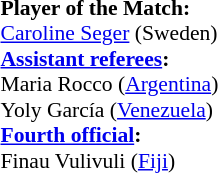<table width=50% style="font-size: 90%">
<tr>
<td><br><strong>Player of the Match:</strong>
<br><a href='#'>Caroline Seger</a> (Sweden)<br><strong><a href='#'>Assistant referees</a>:</strong>
<br>Maria Rocco (<a href='#'>Argentina</a>)
<br>Yoly García (<a href='#'>Venezuela</a>)
<br><strong><a href='#'>Fourth official</a>:</strong>
<br>Finau Vulivuli (<a href='#'>Fiji</a>)</td>
</tr>
</table>
